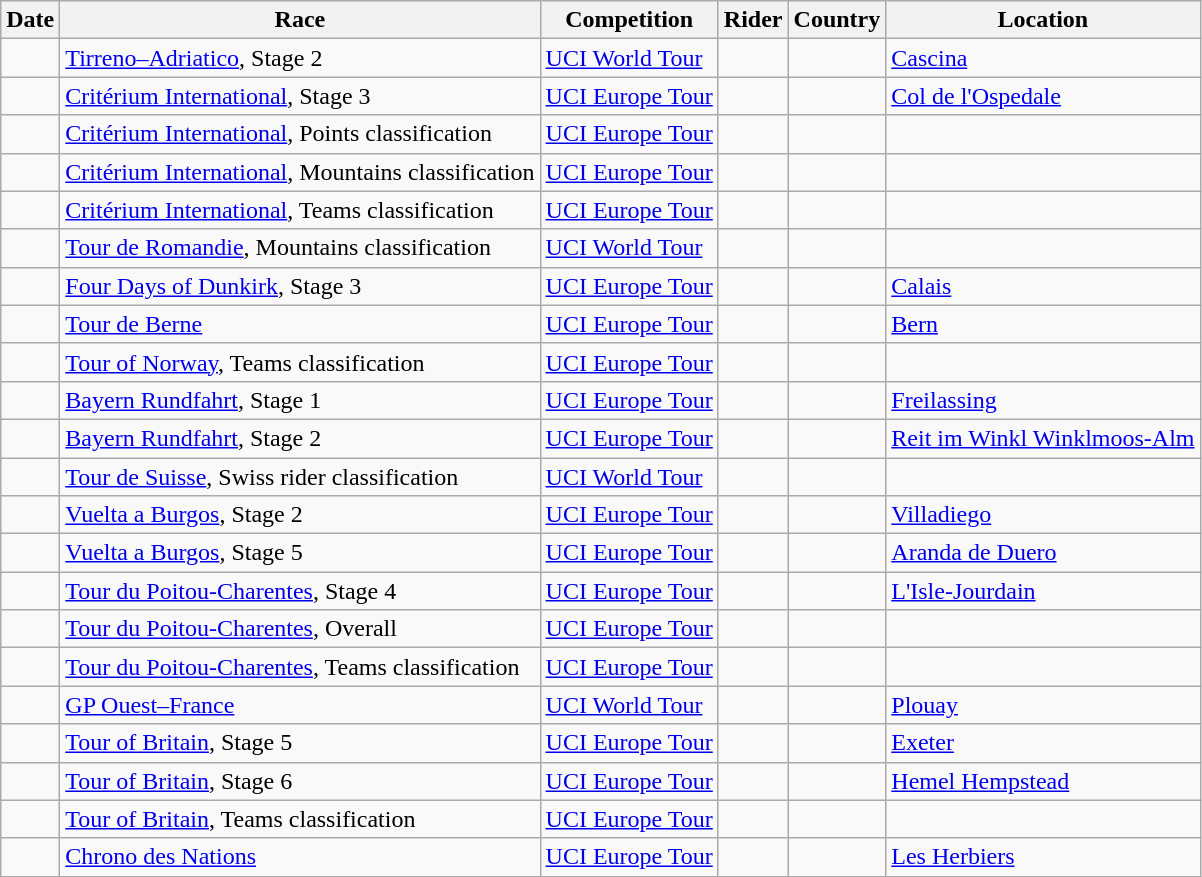<table class="wikitable sortable">
<tr>
<th>Date</th>
<th>Race</th>
<th>Competition</th>
<th>Rider</th>
<th>Country</th>
<th>Location</th>
</tr>
<tr>
<td></td>
<td><a href='#'>Tirreno–Adriatico</a>, Stage 2</td>
<td><a href='#'>UCI World Tour</a></td>
<td></td>
<td></td>
<td><a href='#'>Cascina</a></td>
</tr>
<tr>
<td></td>
<td><a href='#'>Critérium International</a>, Stage 3</td>
<td><a href='#'>UCI Europe Tour</a></td>
<td></td>
<td></td>
<td><a href='#'>Col de l'Ospedale</a></td>
</tr>
<tr>
<td></td>
<td><a href='#'>Critérium International</a>, Points classification</td>
<td><a href='#'>UCI Europe Tour</a></td>
<td></td>
<td></td>
<td></td>
</tr>
<tr>
<td></td>
<td><a href='#'>Critérium International</a>, Mountains classification</td>
<td><a href='#'>UCI Europe Tour</a></td>
<td></td>
<td></td>
<td></td>
</tr>
<tr>
<td></td>
<td><a href='#'>Critérium International</a>, Teams classification</td>
<td><a href='#'>UCI Europe Tour</a></td>
<td align="center"></td>
<td></td>
<td></td>
</tr>
<tr>
<td></td>
<td><a href='#'>Tour de Romandie</a>, Mountains classification</td>
<td><a href='#'>UCI World Tour</a></td>
<td></td>
<td></td>
<td></td>
</tr>
<tr>
<td></td>
<td><a href='#'>Four Days of Dunkirk</a>, Stage 3</td>
<td><a href='#'>UCI Europe Tour</a></td>
<td></td>
<td></td>
<td><a href='#'>Calais</a></td>
</tr>
<tr>
<td></td>
<td><a href='#'>Tour de Berne</a></td>
<td><a href='#'>UCI Europe Tour</a></td>
<td></td>
<td></td>
<td><a href='#'>Bern</a></td>
</tr>
<tr>
<td></td>
<td><a href='#'>Tour of Norway</a>, Teams classification</td>
<td><a href='#'>UCI Europe Tour</a></td>
<td align="center"></td>
<td></td>
<td></td>
</tr>
<tr>
<td></td>
<td><a href='#'>Bayern Rundfahrt</a>, Stage 1</td>
<td><a href='#'>UCI Europe Tour</a></td>
<td></td>
<td></td>
<td><a href='#'>Freilassing</a></td>
</tr>
<tr>
<td></td>
<td><a href='#'>Bayern Rundfahrt</a>, Stage 2</td>
<td><a href='#'>UCI Europe Tour</a></td>
<td></td>
<td></td>
<td><a href='#'>Reit im Winkl Winklmoos-Alm</a></td>
</tr>
<tr>
<td></td>
<td><a href='#'>Tour de Suisse</a>, Swiss rider classification</td>
<td><a href='#'>UCI World Tour</a></td>
<td></td>
<td></td>
<td></td>
</tr>
<tr>
<td></td>
<td><a href='#'>Vuelta a Burgos</a>, Stage 2</td>
<td><a href='#'>UCI Europe Tour</a></td>
<td></td>
<td></td>
<td><a href='#'>Villadiego</a></td>
</tr>
<tr>
<td></td>
<td><a href='#'>Vuelta a Burgos</a>, Stage 5</td>
<td><a href='#'>UCI Europe Tour</a></td>
<td></td>
<td></td>
<td><a href='#'>Aranda de Duero</a></td>
</tr>
<tr>
<td></td>
<td><a href='#'>Tour du Poitou-Charentes</a>, Stage 4</td>
<td><a href='#'>UCI Europe Tour</a></td>
<td></td>
<td></td>
<td><a href='#'>L'Isle-Jourdain</a></td>
</tr>
<tr>
<td></td>
<td><a href='#'>Tour du Poitou-Charentes</a>, Overall</td>
<td><a href='#'>UCI Europe Tour</a></td>
<td></td>
<td></td>
<td></td>
</tr>
<tr>
<td></td>
<td><a href='#'>Tour du Poitou-Charentes</a>, Teams classification</td>
<td><a href='#'>UCI Europe Tour</a></td>
<td align="center"></td>
<td></td>
<td></td>
</tr>
<tr>
<td></td>
<td><a href='#'>GP Ouest–France</a></td>
<td><a href='#'>UCI World Tour</a></td>
<td></td>
<td></td>
<td><a href='#'>Plouay</a></td>
</tr>
<tr>
<td></td>
<td><a href='#'>Tour of Britain</a>, Stage 5</td>
<td><a href='#'>UCI Europe Tour</a></td>
<td></td>
<td></td>
<td><a href='#'>Exeter</a></td>
</tr>
<tr>
<td></td>
<td><a href='#'>Tour of Britain</a>, Stage 6</td>
<td><a href='#'>UCI Europe Tour</a></td>
<td></td>
<td></td>
<td><a href='#'>Hemel Hempstead</a></td>
</tr>
<tr>
<td></td>
<td><a href='#'>Tour of Britain</a>, Teams classification</td>
<td><a href='#'>UCI Europe Tour</a></td>
<td align="center"></td>
<td></td>
<td></td>
</tr>
<tr>
<td></td>
<td><a href='#'>Chrono des Nations</a></td>
<td><a href='#'>UCI Europe Tour</a></td>
<td></td>
<td></td>
<td><a href='#'>Les Herbiers</a></td>
</tr>
</table>
